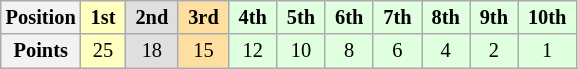<table class="wikitable" style="font-size:85%; text-align:center">
<tr>
<th>Position</th>
<td style="background:#ffffbf;"> <strong>1st</strong> </td>
<td style="background:#dfdfdf;"> <strong>2nd</strong> </td>
<td style="background:#ffdf9f;"> <strong>3rd</strong> </td>
<td style="background:#dfffdf;"> <strong>4th</strong> </td>
<td style="background:#dfffdf;"> <strong>5th</strong> </td>
<td style="background:#dfffdf;"> <strong>6th</strong> </td>
<td style="background:#dfffdf;"> <strong>7th</strong> </td>
<td style="background:#dfffdf;"> <strong>8th</strong> </td>
<td style="background:#dfffdf;"> <strong>9th</strong> </td>
<td style="background:#dfffdf;"> <strong>10th</strong> </td>
</tr>
<tr>
<th>Points</th>
<td style="background:#ffffbf;">25</td>
<td style="background:#dfdfdf;">18</td>
<td style="background:#ffdf9f;">15</td>
<td style="background:#dfffdf;">12</td>
<td style="background:#dfffdf;">10</td>
<td style="background:#dfffdf;">8</td>
<td style="background:#dfffdf;">6</td>
<td style="background:#dfffdf;">4</td>
<td style="background:#dfffdf;">2</td>
<td style="background:#dfffdf;">1</td>
</tr>
</table>
